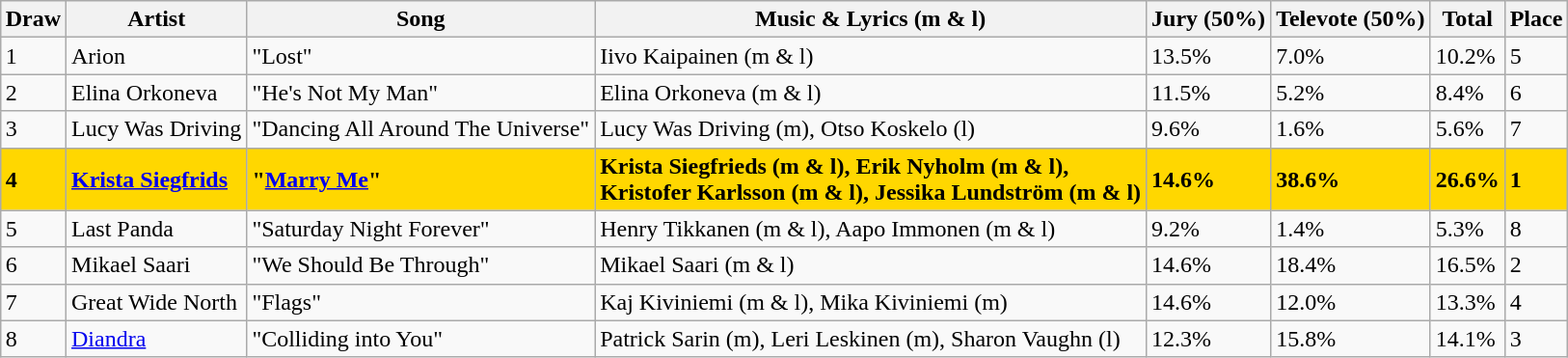<table class="sortable wikitable" style="margin: 1em auto 1em auto">
<tr>
<th>Draw</th>
<th>Artist</th>
<th>Song</th>
<th>Music & Lyrics (m & l)</th>
<th>Jury (50%)</th>
<th>Televote (50%)</th>
<th>Total</th>
<th>Place</th>
</tr>
<tr>
<td>1</td>
<td>Arion</td>
<td>"Lost"</td>
<td>Iivo Kaipainen (m & l)</td>
<td>13.5%</td>
<td>7.0%</td>
<td>10.2%</td>
<td>5</td>
</tr>
<tr>
<td>2</td>
<td>Elina Orkoneva</td>
<td>"He's Not My Man"</td>
<td>Elina Orkoneva (m & l)</td>
<td>11.5%</td>
<td>5.2%</td>
<td>8.4%</td>
<td>6</td>
</tr>
<tr>
<td>3</td>
<td>Lucy Was Driving</td>
<td>"Dancing All Around The Universe"</td>
<td>Lucy Was Driving (m), Otso Koskelo (l)</td>
<td>9.6%</td>
<td>1.6%</td>
<td>5.6%</td>
<td>7</td>
</tr>
<tr style="font-weight:bold; background:gold;">
<td>4</td>
<td><a href='#'>Krista Siegfrids</a></td>
<td>"<a href='#'>Marry Me</a>"</td>
<td>Krista Siegfrieds (m & l), Erik Nyholm (m & l),<br> Kristofer Karlsson (m & l), Jessika Lundström (m & l)</td>
<td>14.6%</td>
<td>38.6%</td>
<td>26.6%</td>
<td>1</td>
</tr>
<tr>
<td>5</td>
<td>Last Panda</td>
<td>"Saturday Night Forever"</td>
<td>Henry Tikkanen (m & l), Aapo Immonen (m & l)</td>
<td>9.2%</td>
<td>1.4%</td>
<td>5.3%</td>
<td>8</td>
</tr>
<tr>
<td>6</td>
<td>Mikael Saari</td>
<td>"We Should Be Through"</td>
<td>Mikael Saari (m & l)</td>
<td>14.6%</td>
<td>18.4%</td>
<td>16.5%</td>
<td>2</td>
</tr>
<tr>
<td>7</td>
<td>Great Wide North</td>
<td>"Flags"</td>
<td>Kaj Kiviniemi (m & l), Mika Kiviniemi (m)</td>
<td>14.6%</td>
<td>12.0%</td>
<td>13.3%</td>
<td>4</td>
</tr>
<tr>
<td>8</td>
<td><a href='#'>Diandra</a></td>
<td>"Colliding into You"</td>
<td>Patrick Sarin (m), Leri Leskinen (m), Sharon Vaughn (l)</td>
<td>12.3%</td>
<td>15.8%</td>
<td>14.1%</td>
<td>3</td>
</tr>
</table>
